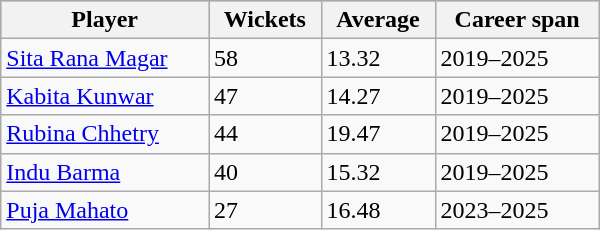<table class="wikitable"  style="width: 400px;">
<tr bgcolor=#bdb76b>
<th>Player</th>
<th>Wickets</th>
<th>Average</th>
<th>Career span</th>
</tr>
<tr>
<td><a href='#'>Sita Rana Magar</a></td>
<td>58</td>
<td>13.32</td>
<td>2019–2025</td>
</tr>
<tr>
<td><a href='#'>Kabita Kunwar</a></td>
<td>47</td>
<td>14.27</td>
<td>2019–2025</td>
</tr>
<tr>
<td><a href='#'>Rubina Chhetry</a></td>
<td>44</td>
<td>19.47</td>
<td>2019–2025</td>
</tr>
<tr>
<td><a href='#'>Indu Barma</a></td>
<td>40</td>
<td>15.32</td>
<td>2019–2025</td>
</tr>
<tr>
<td><a href='#'>Puja Mahato</a></td>
<td>27</td>
<td>16.48</td>
<td>2023–2025</td>
</tr>
</table>
